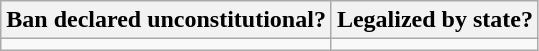<table class="wikitable">
<tr>
<th>Ban declared unconstitutional?</th>
<th>Legalized by state?</th>
</tr>
<tr>
<td></td>
<td></td>
</tr>
</table>
